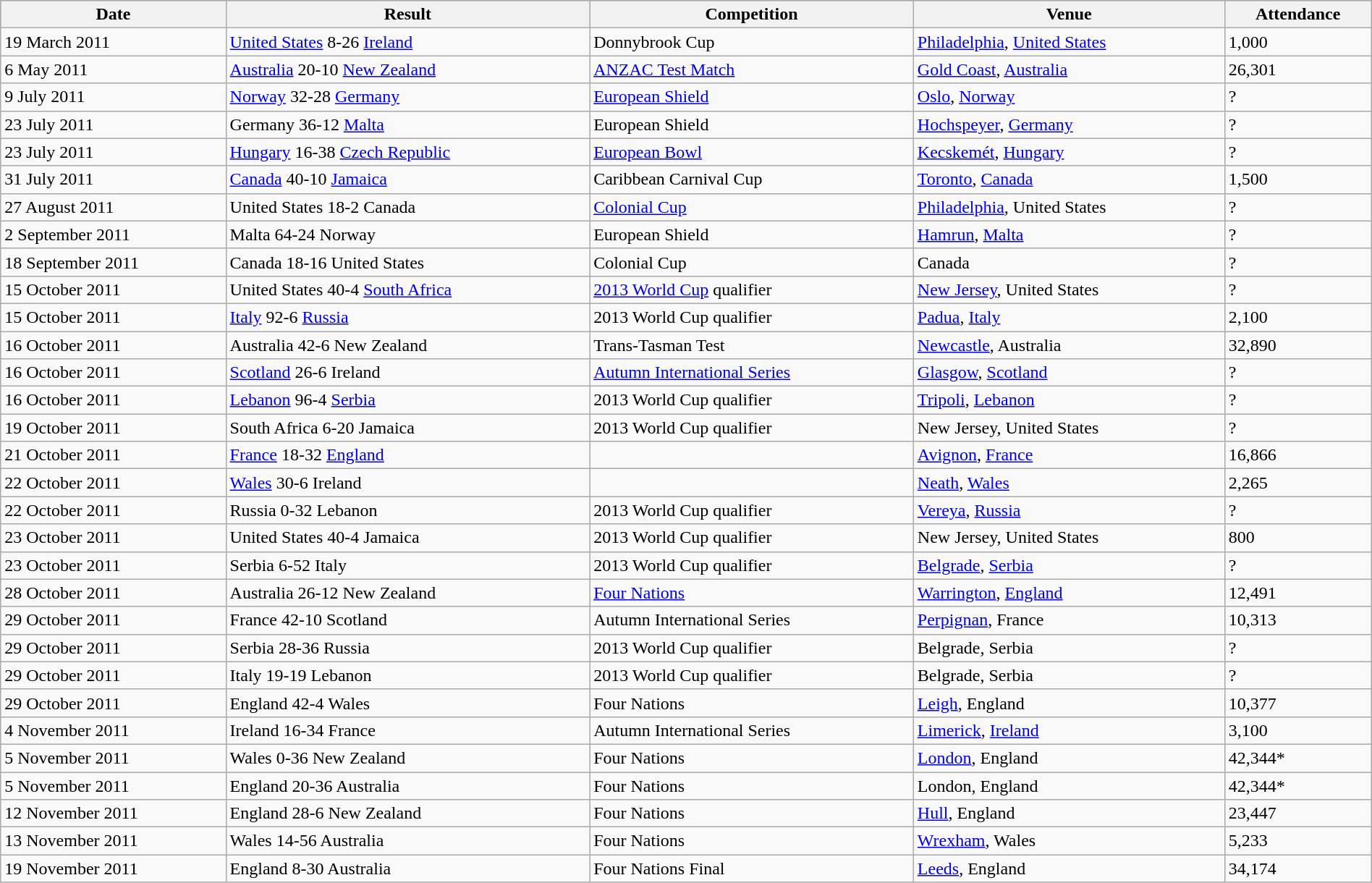<table class="wikitable" width=100%>
<tr bgcolor=#bdb76b>
<th>Date</th>
<th>Result</th>
<th>Competition</th>
<th>Venue</th>
<th>Attendance</th>
</tr>
<tr>
<td>19 March 2011</td>
<td><a href='#'>United States</a> 8-26 <a href='#'>Ireland</a></td>
<td>Donnybrook Cup</td>
<td><a href='#'>Philadelphia</a>, <a href='#'>United States</a></td>
<td>1,000</td>
</tr>
<tr>
<td>6 May 2011</td>
<td><a href='#'>Australia</a> 20-10 <a href='#'>New Zealand</a></td>
<td><a href='#'>ANZAC Test Match</a></td>
<td><a href='#'>Gold Coast</a>, <a href='#'>Australia</a></td>
<td>26,301</td>
</tr>
<tr>
<td>9 July 2011</td>
<td><a href='#'>Norway</a> 32-28 <a href='#'>Germany</a></td>
<td><a href='#'>European Shield</a></td>
<td><a href='#'>Oslo</a>, <a href='#'>Norway</a></td>
<td>?</td>
</tr>
<tr>
<td>23 July 2011</td>
<td>Germany 36-12 <a href='#'>Malta</a></td>
<td>European Shield</td>
<td><a href='#'>Hochspeyer</a>, <a href='#'>Germany</a></td>
<td>?</td>
</tr>
<tr>
<td>23 July 2011</td>
<td><a href='#'>Hungary</a> 16-38 <a href='#'>Czech Republic</a></td>
<td><a href='#'>European Bowl</a></td>
<td><a href='#'>Kecskemét</a>, <a href='#'>Hungary</a></td>
<td>?</td>
</tr>
<tr>
<td>31 July 2011</td>
<td><a href='#'>Canada</a> 40-10 <a href='#'>Jamaica</a></td>
<td>Caribbean Carnival Cup</td>
<td><a href='#'>Toronto</a>, <a href='#'>Canada</a></td>
<td>1,500</td>
</tr>
<tr>
<td>27 August 2011</td>
<td>United States 18-2 Canada</td>
<td><a href='#'>Colonial Cup</a></td>
<td><a href='#'>Philadelphia</a>, United States</td>
<td>?</td>
</tr>
<tr>
<td>2 September 2011</td>
<td>Malta 64-24 Norway</td>
<td>European Shield</td>
<td><a href='#'>Hamrun</a>, <a href='#'>Malta</a></td>
<td>?</td>
</tr>
<tr>
<td>18 September 2011</td>
<td>Canada 18-16 United States</td>
<td>Colonial Cup</td>
<td>Canada</td>
<td>?</td>
</tr>
<tr>
<td>15 October 2011</td>
<td>United States 40-4 <a href='#'>South Africa</a></td>
<td><a href='#'>2013 World Cup</a> qualifier</td>
<td><a href='#'>New Jersey</a>, United States</td>
<td>?</td>
</tr>
<tr>
<td>15 October 2011</td>
<td><a href='#'>Italy</a> 92-6 <a href='#'>Russia</a></td>
<td>2013 World Cup qualifier</td>
<td><a href='#'>Padua</a>, <a href='#'>Italy</a></td>
<td>2,100</td>
</tr>
<tr>
<td>16 October 2011</td>
<td>Australia 42-6 New Zealand</td>
<td>Trans-Tasman Test</td>
<td><a href='#'>Newcastle</a>, Australia</td>
<td>32,890</td>
</tr>
<tr>
<td>16 October 2011</td>
<td><a href='#'>Scotland</a> 26-6 Ireland</td>
<td><a href='#'>Autumn International Series</a></td>
<td><a href='#'>Glasgow</a>, <a href='#'>Scotland</a></td>
<td>?</td>
</tr>
<tr>
<td>16 October 2011</td>
<td><a href='#'>Lebanon</a> 96-4 <a href='#'>Serbia</a></td>
<td>2013 World Cup qualifier</td>
<td><a href='#'>Tripoli</a>, <a href='#'>Lebanon</a></td>
<td>?</td>
</tr>
<tr>
<td>19 October 2011</td>
<td>South Africa 6-20 Jamaica</td>
<td>2013 World Cup qualifier</td>
<td>New Jersey, United States</td>
<td>?</td>
</tr>
<tr>
<td>21 October 2011</td>
<td><a href='#'>France</a> 18-32 <a href='#'>England</a></td>
<td></td>
<td><a href='#'>Avignon</a>, <a href='#'>France</a></td>
<td>16,866</td>
</tr>
<tr>
<td>22 October 2011</td>
<td><a href='#'>Wales</a> 30-6 Ireland</td>
<td></td>
<td><a href='#'>Neath</a>, <a href='#'>Wales</a></td>
<td>2,265</td>
</tr>
<tr>
<td>22 October 2011</td>
<td>Russia 0-32 Lebanon</td>
<td>2013 World Cup qualifier</td>
<td><a href='#'>Vereya</a>, <a href='#'>Russia</a></td>
<td>?</td>
</tr>
<tr>
<td>23 October 2011</td>
<td>United States 40-4 Jamaica</td>
<td>2013 World Cup qualifier</td>
<td>New Jersey, United States</td>
<td>800</td>
</tr>
<tr>
<td>23 October 2011</td>
<td>Serbia 6-52 Italy</td>
<td>2013 World Cup qualifier</td>
<td><a href='#'>Belgrade</a>, <a href='#'>Serbia</a></td>
<td>?</td>
</tr>
<tr>
<td>28 October 2011</td>
<td>Australia 26-12 New Zealand</td>
<td><a href='#'>Four Nations</a></td>
<td><a href='#'>Warrington</a>, <a href='#'>England</a></td>
<td>12,491</td>
</tr>
<tr>
<td>29 October 2011</td>
<td>France 42-10 Scotland</td>
<td>Autumn International Series</td>
<td><a href='#'>Perpignan</a>, France</td>
<td>10,313</td>
</tr>
<tr>
<td>29 October 2011</td>
<td>Serbia 28-36 Russia</td>
<td>2013 World Cup qualifier</td>
<td>Belgrade, Serbia</td>
<td>?</td>
</tr>
<tr>
<td>29 October 2011</td>
<td>Italy 19-19 Lebanon</td>
<td>2013 World Cup qualifier</td>
<td>Belgrade, Serbia</td>
<td>?</td>
</tr>
<tr>
<td>29 October 2011</td>
<td>England 42-4 Wales</td>
<td>Four Nations</td>
<td><a href='#'>Leigh</a>, England</td>
<td>10,377</td>
</tr>
<tr>
<td>4 November 2011</td>
<td>Ireland 16-34 France</td>
<td>Autumn International Series</td>
<td><a href='#'>Limerick</a>, <a href='#'>Ireland</a></td>
<td>3,100</td>
</tr>
<tr>
<td>5 November 2011</td>
<td>Wales 0-36 New Zealand</td>
<td>Four Nations</td>
<td><a href='#'>London</a>, England</td>
<td>42,344*</td>
</tr>
<tr>
<td>5 November 2011</td>
<td>England 20-36 Australia</td>
<td>Four Nations</td>
<td>London, England</td>
<td>42,344*</td>
</tr>
<tr>
<td>12 November 2011</td>
<td>England 28-6 New Zealand</td>
<td>Four Nations</td>
<td><a href='#'>Hull</a>, England</td>
<td>23,447</td>
</tr>
<tr>
<td>13 November 2011</td>
<td>Wales 14-56 Australia</td>
<td>Four Nations</td>
<td><a href='#'>Wrexham</a>, Wales</td>
<td>5,233</td>
</tr>
<tr>
<td>19 November 2011</td>
<td>England 8-30 Australia</td>
<td>Four Nations Final</td>
<td><a href='#'>Leeds</a>, England</td>
<td>34,174</td>
</tr>
</table>
